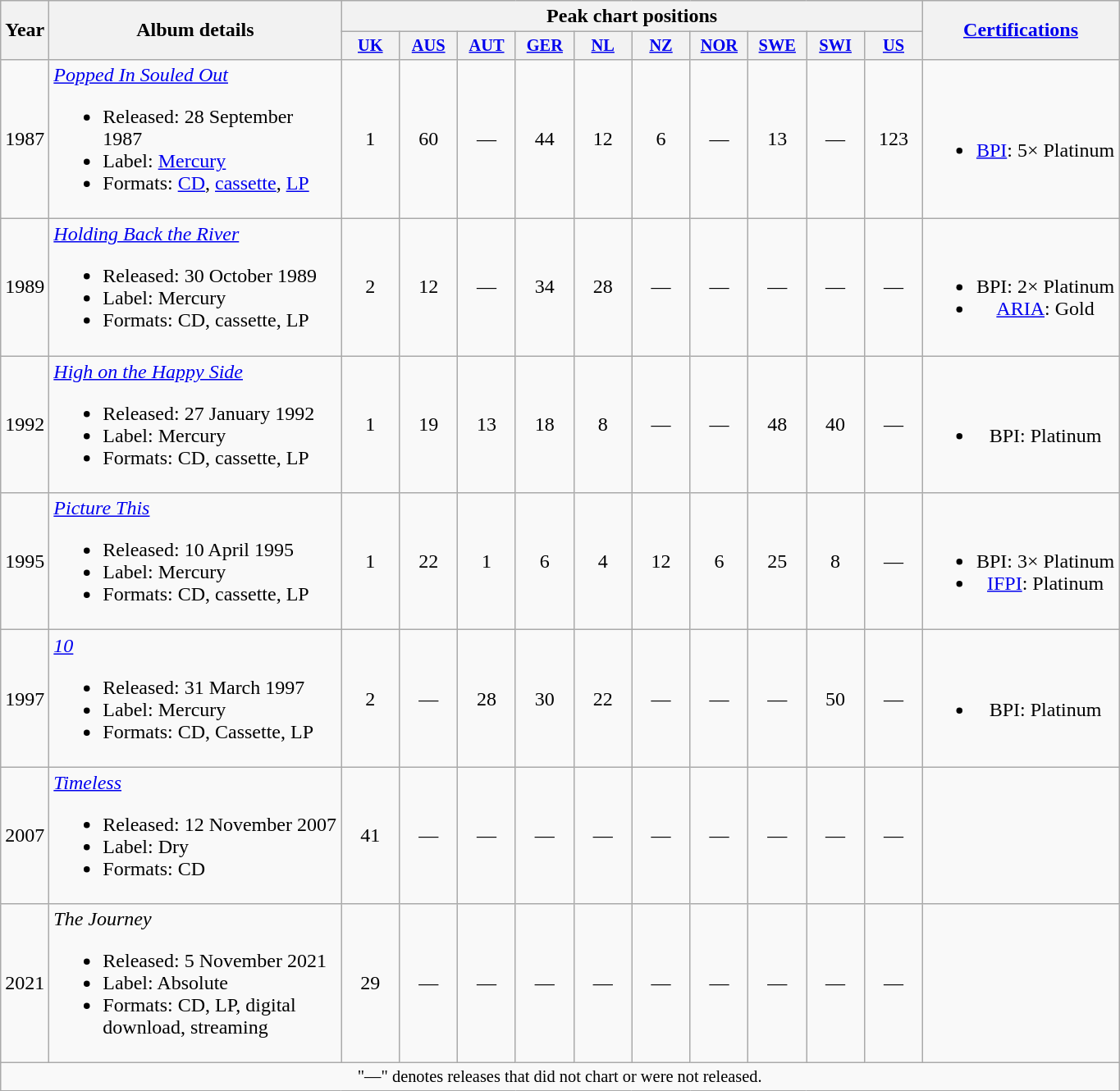<table class="wikitable" style=text-align:center;>
<tr>
<th rowspan="2">Year</th>
<th width="230" rowspan="2">Album details</th>
<th colspan="10">Peak chart positions</th>
<th rowspan="2"><a href='#'>Certifications</a></th>
</tr>
<tr>
<th style="width:3em;font-size:85%"><a href='#'>UK</a><br></th>
<th style="width:3em;font-size:85%"><a href='#'>AUS</a><br></th>
<th style="width:3em;font-size:85%"><a href='#'>AUT</a><br></th>
<th style="width:3em;font-size:85%"><a href='#'>GER</a><br></th>
<th style="width:3em;font-size:85%"><a href='#'>NL</a><br></th>
<th style="width:3em;font-size:85%"><a href='#'>NZ</a><br></th>
<th style="width:3em;font-size:85%"><a href='#'>NOR</a><br></th>
<th style="width:3em;font-size:85%"><a href='#'>SWE</a><br></th>
<th style="width:3em;font-size:85%"><a href='#'>SWI</a><br></th>
<th style="width:3em;font-size:85%"><a href='#'>US</a><br></th>
</tr>
<tr>
<td>1987</td>
<td align=left><em><a href='#'>Popped In Souled Out</a></em><br><ul><li>Released: 28 September 1987</li><li>Label: <a href='#'>Mercury</a></li><li>Formats: <a href='#'>CD</a>, <a href='#'>cassette</a>, <a href='#'>LP</a></li></ul></td>
<td>1</td>
<td>60</td>
<td>—</td>
<td>44</td>
<td>12</td>
<td>6</td>
<td>—</td>
<td>13</td>
<td>—</td>
<td>123</td>
<td><br><ul><li><a href='#'>BPI</a>: 5× Platinum</li></ul></td>
</tr>
<tr>
<td>1989</td>
<td align="left"><em><a href='#'>Holding Back the River</a></em><br><ul><li>Released: 30 October 1989</li><li>Label: Mercury</li><li>Formats: CD, cassette, LP</li></ul></td>
<td>2</td>
<td>12</td>
<td>—</td>
<td>34</td>
<td>28</td>
<td>—</td>
<td>—</td>
<td>—</td>
<td>—</td>
<td>—</td>
<td><br><ul><li>BPI: 2× Platinum</li><li><a href='#'>ARIA</a>: Gold</li></ul></td>
</tr>
<tr>
<td>1992</td>
<td align="left"><em><a href='#'>High on the Happy Side</a></em><br><ul><li>Released: 27 January 1992</li><li>Label: Mercury</li><li>Formats: CD, cassette, LP</li></ul></td>
<td>1</td>
<td>19</td>
<td>13</td>
<td>18</td>
<td>8</td>
<td>—</td>
<td>—</td>
<td>48</td>
<td>40</td>
<td>—</td>
<td><br><ul><li>BPI: Platinum</li></ul></td>
</tr>
<tr>
<td>1995</td>
<td align="left"><em><a href='#'>Picture This</a></em><br><ul><li>Released: 10 April 1995</li><li>Label: Mercury</li><li>Formats: CD, cassette, LP</li></ul></td>
<td>1</td>
<td>22</td>
<td>1</td>
<td>6</td>
<td>4</td>
<td>12</td>
<td>6</td>
<td>25</td>
<td>8</td>
<td>—</td>
<td><br><ul><li>BPI: 3× Platinum</li><li><a href='#'>IFPI</a>: Platinum</li></ul></td>
</tr>
<tr>
<td>1997</td>
<td align="left"><em><a href='#'>10</a></em><br><ul><li>Released: 31 March 1997</li><li>Label: Mercury</li><li>Formats: CD, Cassette, LP</li></ul></td>
<td>2</td>
<td>—</td>
<td>28</td>
<td>30</td>
<td>22</td>
<td>—</td>
<td>—</td>
<td>—</td>
<td>50</td>
<td>—</td>
<td><br><ul><li>BPI: Platinum</li></ul></td>
</tr>
<tr>
<td>2007</td>
<td align="left"><em><a href='#'>Timeless</a></em><br><ul><li>Released: 12 November 2007</li><li>Label: Dry</li><li>Formats: CD</li></ul></td>
<td>41</td>
<td>—</td>
<td>—</td>
<td>—</td>
<td>—</td>
<td>—</td>
<td>—</td>
<td>—</td>
<td>—</td>
<td>—</td>
<td></td>
</tr>
<tr>
<td>2021</td>
<td align="left"><em>The Journey</em><br><ul><li>Released: 5 November 2021</li><li>Label: Absolute</li><li>Formats: CD, LP, digital download, streaming</li></ul></td>
<td>29</td>
<td>—</td>
<td>—</td>
<td>—</td>
<td>—</td>
<td>—</td>
<td>—</td>
<td>—</td>
<td>—</td>
<td>—</td>
<td></td>
</tr>
<tr>
<td colspan="16" style="font-size: 85%">"—" denotes releases that did not chart or were not released.</td>
</tr>
</table>
